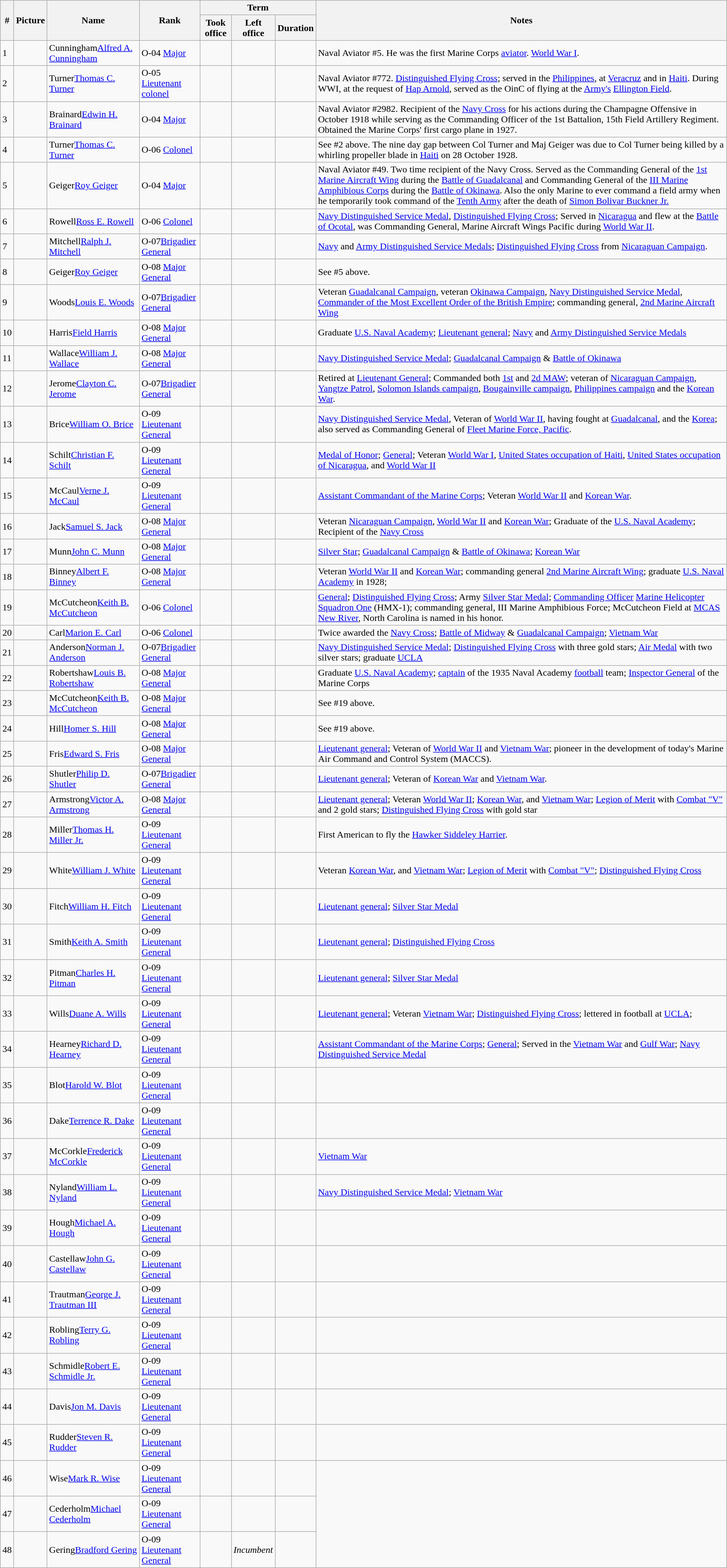<table class="wikitable sortable">
<tr>
<th rowspan=2>#</th>
<th rowspan=2 class="unsortable">Picture</th>
<th rowspan=2>Name</th>
<th rowspan=2>Rank</th>
<th colspan=3>Term</th>
<th rowspan=2 class="unsortable">Notes</th>
</tr>
<tr>
<th>Took office</th>
<th>Left office</th>
<th>Duration</th>
</tr>
<tr>
<td>1</td>
<td></td>
<td><span>Cunningham</span><a href='#'>Alfred A. Cunningham</a></td>
<td><span>O-04</span> <a href='#'>Major</a></td>
<td></td>
<td></td>
<td></td>
<td>Naval Aviator #5.  He was the first Marine Corps <a href='#'>aviator</a>. <a href='#'>World War I</a>.</td>
</tr>
<tr>
<td>2</td>
<td></td>
<td><span>Turner</span><a href='#'>Thomas C. Turner</a></td>
<td><span>O-05</span> <a href='#'>Lieutenant colonel</a></td>
<td></td>
<td></td>
<td></td>
<td>Naval Aviator #772. <a href='#'>Distinguished Flying Cross</a>; served in the <a href='#'>Philippines</a>, at <a href='#'>Veracruz</a> and in <a href='#'>Haiti</a>.  During WWI, at the request of <a href='#'>Hap Arnold</a>, served as the OinC of flying at the <a href='#'>Army's</a> <a href='#'>Ellington Field</a>.</td>
</tr>
<tr>
<td>3</td>
<td></td>
<td><span>Brainard</span><a href='#'>Edwin H. Brainard</a></td>
<td><span>O-04</span> <a href='#'>Major</a></td>
<td></td>
<td></td>
<td></td>
<td>Naval Aviator #2982. Recipient of the <a href='#'>Navy Cross</a> for his actions during the Champagne Offensive in October 1918 while serving as the Commanding Officer of the 1st Battalion, 15th Field Artillery Regiment. Obtained the Marine Corps' first cargo plane in 1927.</td>
</tr>
<tr>
<td>4</td>
<td></td>
<td><span>Turner</span><a href='#'>Thomas C. Turner</a></td>
<td><span>O-06</span> <a href='#'>Colonel</a></td>
<td></td>
<td></td>
<td></td>
<td>See #2 above.  The nine day gap between Col Turner and Maj Geiger was due to Col Turner being killed by a whirling propeller blade in <a href='#'>Haiti</a> on 28 October 1928.</td>
</tr>
<tr>
<td>5</td>
<td></td>
<td><span>Geiger</span><a href='#'>Roy Geiger</a></td>
<td><span>O-04</span> <a href='#'>Major</a></td>
<td></td>
<td></td>
<td></td>
<td>Naval Aviator #49.  Two time recipient of the Navy Cross. Served as the Commanding General of the <a href='#'>1st Marine Aircraft Wing</a> during the <a href='#'>Battle of Guadalcanal</a> and Commanding General of the <a href='#'>III Marine Amphibious Corps</a> during the <a href='#'>Battle of Okinawa</a>.  Also the only Marine to ever command a field army when he temporarily took command of the <a href='#'>Tenth Army</a> after the death of <a href='#'>Simon Bolivar Buckner Jr.</a></td>
</tr>
<tr>
<td>6</td>
<td></td>
<td><span>Rowell</span><a href='#'>Ross E. Rowell</a></td>
<td><span>O-06</span> <a href='#'>Colonel</a></td>
<td></td>
<td></td>
<td></td>
<td><a href='#'>Navy Distinguished Service Medal</a>, <a href='#'>Distinguished Flying Cross</a>; Served in <a href='#'>Nicaragua</a> and flew at the <a href='#'>Battle of Ocotal</a>, was Commanding General, Marine Aircraft Wings Pacific during <a href='#'>World War II</a>.</td>
</tr>
<tr>
<td>7</td>
<td></td>
<td><span>Mitchell</span><a href='#'>Ralph J. Mitchell</a></td>
<td><span>O-07</span><a href='#'>Brigadier General</a></td>
<td></td>
<td></td>
<td></td>
<td><a href='#'>Navy</a> and <a href='#'>Army Distinguished Service Medals</a>; <a href='#'>Distinguished Flying Cross</a> from <a href='#'>Nicaraguan Campaign</a>.</td>
</tr>
<tr>
<td>8</td>
<td></td>
<td><span>Geiger</span><a href='#'>Roy Geiger</a></td>
<td><span>O-08</span> <a href='#'>Major General</a></td>
<td></td>
<td></td>
<td></td>
<td>See #5 above.</td>
</tr>
<tr>
<td>9</td>
<td></td>
<td><span>Woods</span><a href='#'>Louis E. Woods</a></td>
<td><span>O-07</span><a href='#'>Brigadier General</a></td>
<td></td>
<td></td>
<td></td>
<td>Veteran <a href='#'>Guadalcanal Campaign</a>, veteran <a href='#'>Okinawa Campaign</a>, <a href='#'>Navy Distinguished Service Medal</a>, <a href='#'>Commander of the Most Excellent Order of the British Empire</a>; commanding general, <a href='#'>2nd Marine Aircraft Wing</a></td>
</tr>
<tr>
<td>10</td>
<td></td>
<td><span>Harris</span><a href='#'>Field Harris</a></td>
<td><span>O-08</span> <a href='#'>Major General</a></td>
<td></td>
<td></td>
<td></td>
<td>Graduate <a href='#'>U.S. Naval Academy</a>; <a href='#'>Lieutenant general</a>; <a href='#'>Navy</a> and <a href='#'>Army Distinguished Service Medals</a></td>
</tr>
<tr>
<td>11</td>
<td></td>
<td><span>Wallace</span><a href='#'>William J. Wallace</a></td>
<td><span>O-08</span> <a href='#'>Major General</a></td>
<td></td>
<td></td>
<td></td>
<td><a href='#'>Navy Distinguished Service Medal</a>; <a href='#'>Guadalcanal Campaign</a> & <a href='#'>Battle of Okinawa</a></td>
</tr>
<tr>
<td>12</td>
<td></td>
<td><span>Jerome</span><a href='#'>Clayton C. Jerome</a></td>
<td><span>O-07</span><a href='#'>Brigadier General</a></td>
<td></td>
<td></td>
<td></td>
<td>Retired at <a href='#'>Lieutenant General</a>; Commanded both <a href='#'>1st</a> and <a href='#'>2d MAW</a>; veteran of <a href='#'>Nicaraguan Campaign</a>, <a href='#'>Yangtze Patrol</a>, <a href='#'>Solomon Islands campaign</a>, <a href='#'>Bougainville campaign</a>, <a href='#'>Philippines campaign</a> and the <a href='#'>Korean War</a>.</td>
</tr>
<tr>
<td>13</td>
<td></td>
<td><span>Brice</span><a href='#'>William O. Brice</a></td>
<td><span>O-09</span> <a href='#'>Lieutenant General</a></td>
<td></td>
<td></td>
<td></td>
<td><a href='#'>Navy Distinguished Service Medal</a>, Veteran of <a href='#'>World War II</a>, having fought at <a href='#'>Guadalcanal</a>, and the <a href='#'>Korea</a>; also served as Commanding General of <a href='#'>Fleet Marine Force, Pacific</a>.</td>
</tr>
<tr>
<td>14</td>
<td></td>
<td><span>Schilt</span><a href='#'>Christian F. Schilt</a></td>
<td><span>O-09</span> <a href='#'>Lieutenant General</a></td>
<td></td>
<td></td>
<td></td>
<td><a href='#'>Medal of Honor</a>; <a href='#'>General</a>; Veteran <a href='#'>World War I</a>, <a href='#'>United States occupation of Haiti</a>, <a href='#'>United States occupation of Nicaragua</a>, and <a href='#'>World War II</a></td>
</tr>
<tr>
<td>15</td>
<td></td>
<td><span>McCaul</span><a href='#'>Verne J. McCaul</a></td>
<td><span>O-09</span> <a href='#'>Lieutenant General</a></td>
<td></td>
<td></td>
<td></td>
<td><a href='#'>Assistant Commandant of the Marine Corps</a>; Veteran <a href='#'>World War II</a> and <a href='#'>Korean War</a>.</td>
</tr>
<tr>
<td>16</td>
<td></td>
<td><span>Jack</span><a href='#'>Samuel S. Jack</a></td>
<td><span>O-08</span> <a href='#'>Major General</a></td>
<td></td>
<td></td>
<td></td>
<td>Veteran <a href='#'>Nicaraguan Campaign</a>, <a href='#'>World War II</a> and <a href='#'>Korean War</a>; Graduate of the <a href='#'>U.S. Naval Academy</a>; Recipient of the <a href='#'>Navy Cross</a></td>
</tr>
<tr>
<td>17</td>
<td></td>
<td><span>Munn</span><a href='#'>John C. Munn</a></td>
<td><span>O-08</span> <a href='#'>Major General</a></td>
<td></td>
<td></td>
<td></td>
<td><a href='#'>Silver Star</a>; <a href='#'>Guadalcanal Campaign</a> & <a href='#'>Battle of Okinawa</a>; <a href='#'>Korean War</a></td>
</tr>
<tr>
<td>18</td>
<td></td>
<td><span>Binney</span><a href='#'>Albert F. Binney</a></td>
<td><span>O-08</span> <a href='#'>Major General</a></td>
<td></td>
<td></td>
<td></td>
<td>Veteran <a href='#'>World War II</a> and <a href='#'>Korean War</a>; commanding general <a href='#'>2nd Marine Aircraft Wing</a>; graduate <a href='#'>U.S. Naval Academy</a> in 1928;</td>
</tr>
<tr>
<td>19</td>
<td></td>
<td><span>McCutcheon</span><a href='#'>Keith B. McCutcheon</a></td>
<td><span>O-06</span> <a href='#'>Colonel</a></td>
<td></td>
<td></td>
<td></td>
<td><a href='#'>General</a>; <a href='#'>Distinguished Flying Cross</a>; Army <a href='#'>Silver Star Medal</a>; <a href='#'>Commanding Officer</a> <a href='#'>Marine Helicopter Squadron One</a> (HMX-1); commanding general, III Marine Amphibious Force; McCutcheon Field at <a href='#'>MCAS New River</a>, North Carolina is named in his honor.</td>
</tr>
<tr>
<td>20</td>
<td></td>
<td><span>Carl</span><a href='#'>Marion E. Carl</a></td>
<td><span>O-06</span> <a href='#'>Colonel</a></td>
<td></td>
<td></td>
<td></td>
<td>Twice awarded the <a href='#'>Navy Cross</a>; <a href='#'>Battle of Midway</a> & <a href='#'>Guadalcanal Campaign</a>; <a href='#'>Vietnam War</a></td>
</tr>
<tr>
<td>21</td>
<td></td>
<td><span>Anderson</span><a href='#'>Norman J. Anderson</a></td>
<td><span>O-07</span><a href='#'>Brigadier General</a></td>
<td></td>
<td></td>
<td></td>
<td><a href='#'>Navy Distinguished Service Medal</a>; <a href='#'>Distinguished Flying Cross</a> with three gold stars; <a href='#'>Air Medal</a> with two silver stars; graduate <a href='#'>UCLA</a></td>
</tr>
<tr>
<td>22</td>
<td></td>
<td><span>Robertshaw</span><a href='#'>Louis B. Robertshaw</a></td>
<td><span>O-08</span> <a href='#'>Major General</a></td>
<td></td>
<td></td>
<td></td>
<td>Graduate <a href='#'>U.S. Naval Academy</a>; <a href='#'>captain</a> of the 1935 Naval Academy <a href='#'>football</a> team; <a href='#'>Inspector General</a> of the Marine Corps</td>
</tr>
<tr>
<td>23</td>
<td></td>
<td><span>McCutcheon</span><a href='#'>Keith B. McCutcheon</a></td>
<td><span>O-08</span> <a href='#'>Major General</a></td>
<td></td>
<td></td>
<td></td>
<td>See #19 above.</td>
</tr>
<tr>
<td>24</td>
<td></td>
<td><span>Hill</span><a href='#'>Homer S. Hill</a></td>
<td><span>O-08</span> <a href='#'>Major General</a></td>
<td></td>
<td></td>
<td></td>
<td>See #19 above.</td>
</tr>
<tr>
<td>25</td>
<td></td>
<td><span>Fris</span><a href='#'>Edward S. Fris</a></td>
<td><span>O-08</span> <a href='#'>Major General</a></td>
<td></td>
<td></td>
<td></td>
<td><a href='#'>Lieutenant general</a>; Veteran of <a href='#'>World War II</a> and <a href='#'>Vietnam War</a>; pioneer in the development of today's Marine Air Command and Control System (MACCS).</td>
</tr>
<tr>
<td>26</td>
<td></td>
<td><span>Shutler</span><a href='#'>Philip D. Shutler</a></td>
<td><span>O-07</span><a href='#'>Brigadier General</a></td>
<td></td>
<td></td>
<td></td>
<td><a href='#'>Lieutenant general</a>; Veteran of <a href='#'>Korean War</a> and <a href='#'>Vietnam War</a>.</td>
</tr>
<tr>
<td>27</td>
<td></td>
<td><span>Armstrong</span><a href='#'>Victor A. Armstrong</a></td>
<td><span>O-08</span> <a href='#'>Major General</a></td>
<td></td>
<td></td>
<td></td>
<td><a href='#'>Lieutenant general</a>; Veteran <a href='#'>World War II</a>; <a href='#'>Korean War</a>, and <a href='#'>Vietnam War</a>; <a href='#'>Legion of Merit</a> with <a href='#'>Combat "V"</a> and 2 gold stars; <a href='#'>Distinguished Flying Cross</a> with gold star</td>
</tr>
<tr>
<td>28</td>
<td></td>
<td><span>Miller</span><a href='#'>Thomas H. Miller Jr.</a></td>
<td><span>O-09</span> <a href='#'>Lieutenant General</a></td>
<td></td>
<td></td>
<td></td>
<td>First American to fly the <a href='#'>Hawker Siddeley Harrier</a>.</td>
</tr>
<tr>
<td>29</td>
<td></td>
<td><span>White</span><a href='#'>William J. White</a></td>
<td><span>O-09</span> <a href='#'>Lieutenant General</a></td>
<td></td>
<td></td>
<td></td>
<td>Veteran <a href='#'>Korean War</a>, and <a href='#'>Vietnam War</a>; <a href='#'>Legion of Merit</a> with <a href='#'>Combat "V"</a>; <a href='#'>Distinguished Flying Cross</a></td>
</tr>
<tr>
<td>30</td>
<td></td>
<td><span>Fitch</span><a href='#'>William H. Fitch</a></td>
<td><span>O-09</span> <a href='#'>Lieutenant General</a></td>
<td></td>
<td></td>
<td></td>
<td><a href='#'>Lieutenant general</a>; <a href='#'>Silver Star Medal</a></td>
</tr>
<tr>
<td>31</td>
<td></td>
<td><span>Smith</span><a href='#'>Keith A. Smith</a></td>
<td><span>O-09</span> <a href='#'>Lieutenant General</a></td>
<td></td>
<td></td>
<td></td>
<td><a href='#'>Lieutenant general</a>; <a href='#'>Distinguished Flying Cross</a></td>
</tr>
<tr>
<td>32</td>
<td></td>
<td><span>Pitman</span><a href='#'>Charles H. Pitman</a></td>
<td><span>O-09</span> <a href='#'>Lieutenant General</a></td>
<td></td>
<td></td>
<td></td>
<td><a href='#'>Lieutenant general</a>; <a href='#'>Silver Star Medal</a></td>
</tr>
<tr>
<td>33</td>
<td></td>
<td><span>Wills</span><a href='#'>Duane A. Wills</a></td>
<td><span>O-09</span> <a href='#'>Lieutenant General</a></td>
<td></td>
<td></td>
<td></td>
<td><a href='#'>Lieutenant general</a>; Veteran <a href='#'>Vietnam War</a>; <a href='#'>Distinguished Flying Cross</a>; lettered in football at <a href='#'>UCLA</a>;</td>
</tr>
<tr>
<td>34</td>
<td></td>
<td><span>Hearney</span><a href='#'>Richard D. Hearney</a></td>
<td><span>O-09</span> <a href='#'>Lieutenant General</a></td>
<td></td>
<td></td>
<td></td>
<td><a href='#'>Assistant Commandant of the Marine Corps</a>; <a href='#'>General</a>; Served in the <a href='#'>Vietnam War</a> and <a href='#'>Gulf War</a>; <a href='#'>Navy Distinguished Service Medal</a></td>
</tr>
<tr>
<td>35</td>
<td></td>
<td><span>Blot</span><a href='#'>Harold W. Blot</a></td>
<td><span>O-09</span> <a href='#'>Lieutenant General</a></td>
<td></td>
<td></td>
<td></td>
<td></td>
</tr>
<tr>
<td>36</td>
<td></td>
<td><span>Dake</span><a href='#'>Terrence R. Dake</a></td>
<td><span>O-09</span> <a href='#'>Lieutenant General</a></td>
<td></td>
<td></td>
<td></td>
<td></td>
</tr>
<tr>
<td>37</td>
<td></td>
<td><span>McCorkle</span><a href='#'>Frederick McCorkle</a></td>
<td><span>O-09</span> <a href='#'>Lieutenant General</a></td>
<td></td>
<td></td>
<td></td>
<td><a href='#'>Vietnam War</a></td>
</tr>
<tr>
<td>38</td>
<td></td>
<td><span>Nyland</span><a href='#'>William L. Nyland</a></td>
<td><span>O-09</span> <a href='#'>Lieutenant General</a></td>
<td></td>
<td></td>
<td></td>
<td><a href='#'>Navy Distinguished Service Medal</a>; <a href='#'>Vietnam War</a></td>
</tr>
<tr>
<td>39</td>
<td></td>
<td><span>Hough</span><a href='#'>Michael A. Hough</a></td>
<td><span>O-09</span> <a href='#'>Lieutenant General</a></td>
<td></td>
<td></td>
<td></td>
<td></td>
</tr>
<tr>
<td>40</td>
<td></td>
<td><span>Castellaw</span><a href='#'>John G. Castellaw</a></td>
<td><span>O-09</span> <a href='#'>Lieutenant General</a></td>
<td></td>
<td></td>
<td></td>
<td></td>
</tr>
<tr>
<td>41</td>
<td></td>
<td><span>Trautman</span><a href='#'>George J. Trautman III</a></td>
<td><span>O-09</span> <a href='#'>Lieutenant General</a></td>
<td></td>
<td></td>
<td></td>
<td></td>
</tr>
<tr>
<td>42</td>
<td></td>
<td><span>Robling</span><a href='#'>Terry G. Robling</a></td>
<td><span>O-09</span> <a href='#'>Lieutenant General</a></td>
<td></td>
<td></td>
<td></td>
<td></td>
</tr>
<tr>
<td>43</td>
<td></td>
<td><span>Schmidle</span><a href='#'>Robert E. Schmidle Jr.</a></td>
<td><span>O-09</span> <a href='#'>Lieutenant General</a></td>
<td></td>
<td></td>
<td></td>
<td></td>
</tr>
<tr>
<td>44</td>
<td></td>
<td><span>Davis</span><a href='#'>Jon M. Davis</a></td>
<td><span>O-09</span> <a href='#'>Lieutenant General</a></td>
<td></td>
<td></td>
<td></td>
<td></td>
</tr>
<tr>
<td>45</td>
<td></td>
<td><span>Rudder</span><a href='#'>Steven R. Rudder</a></td>
<td><span>O-09</span> <a href='#'>Lieutenant General</a></td>
<td></td>
<td></td>
<td></td>
<td></td>
</tr>
<tr>
<td>46</td>
<td></td>
<td><span>Wise</span><a href='#'>Mark R. Wise</a></td>
<td><span>O-09</span> <a href='#'>Lieutenant General</a></td>
<td></td>
<td></td>
<td></td>
</tr>
<tr>
<td>47</td>
<td></td>
<td><span>Cederholm</span><a href='#'>Michael Cederholm</a></td>
<td><span>O-09</span> <a href='#'>Lieutenant General</a></td>
<td></td>
<td></td>
<td></td>
</tr>
<tr>
<td>48</td>
<td></td>
<td><span>Gering</span><a href='#'>Bradford Gering</a></td>
<td><span>O-09</span> <a href='#'>Lieutenant General</a></td>
<td></td>
<td><em>Incumbent</td>
<td></td>
</tr>
</table>
